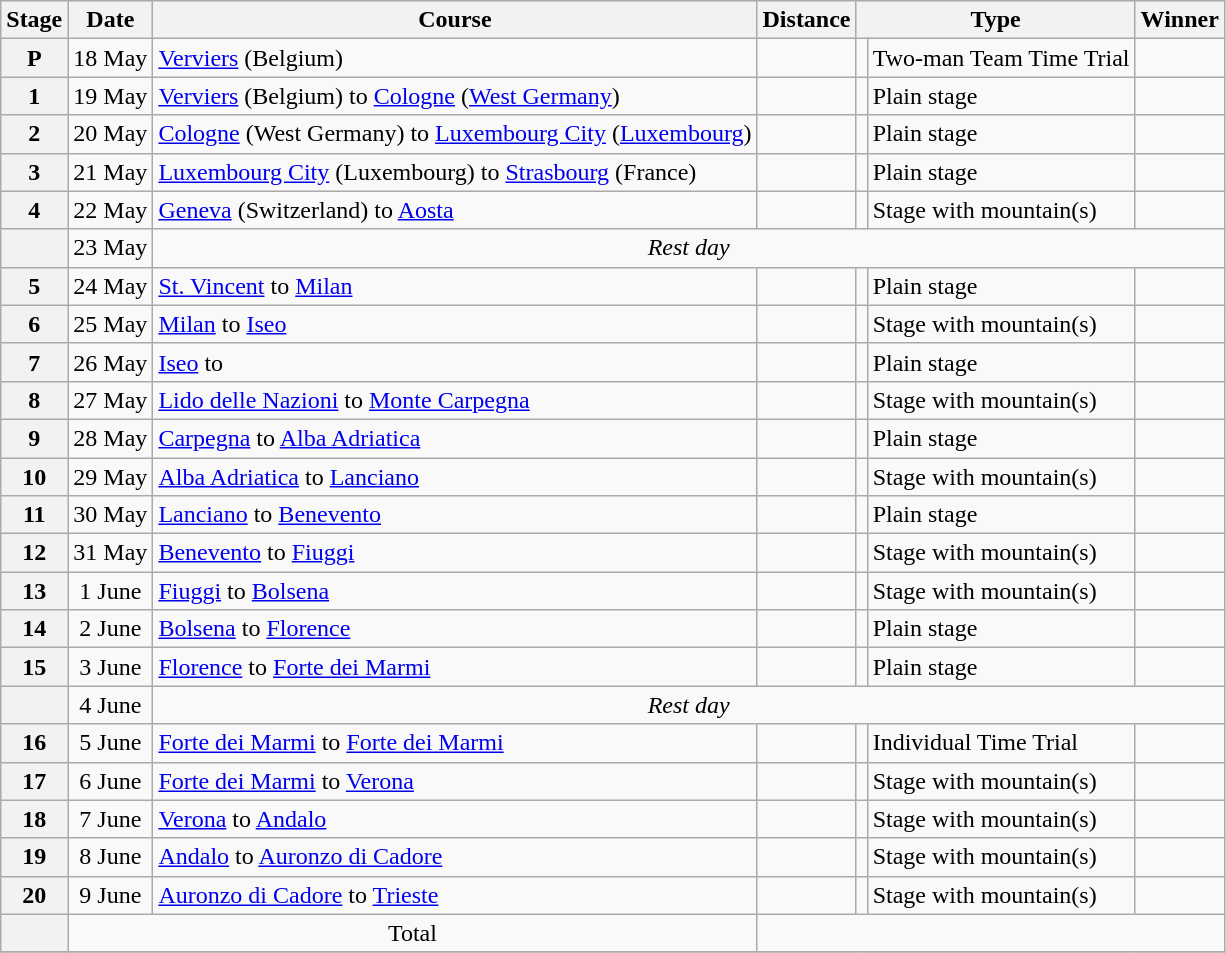<table class="wikitable">
<tr style="background:#efefef;">
<th>Stage</th>
<th>Date</th>
<th>Course</th>
<th>Distance</th>
<th colspan="2">Type</th>
<th>Winner</th>
</tr>
<tr>
<th style="text-align:center">P</th>
<td style="text-align:center;">18 May</td>
<td><a href='#'>Verviers</a> (Belgium)</td>
<td style="text-align:center;"></td>
<td style="text-align:center;"></td>
<td>Two-man Team Time Trial</td>
<td><br></td>
</tr>
<tr>
<th style="text-align:center">1</th>
<td style="text-align:center;">19 May</td>
<td><a href='#'>Verviers</a> (Belgium) to <a href='#'>Cologne</a> (<a href='#'>West Germany</a>)</td>
<td style="text-align:center;"></td>
<td style="text-align:center;"></td>
<td>Plain stage</td>
<td></td>
</tr>
<tr>
<th style="text-align:center">2</th>
<td style="text-align:center;">20 May</td>
<td><a href='#'>Cologne</a> (West Germany) to <a href='#'>Luxembourg City</a> (<a href='#'>Luxembourg</a>)</td>
<td style="text-align:center;"></td>
<td style="text-align:center;"></td>
<td>Plain stage</td>
<td></td>
</tr>
<tr>
<th style="text-align:center">3</th>
<td style="text-align:center;">21 May</td>
<td><a href='#'>Luxembourg City</a> (Luxembourg) to <a href='#'>Strasbourg</a> (France)</td>
<td style="text-align:center;"></td>
<td style="text-align:center;"></td>
<td>Plain stage</td>
<td></td>
</tr>
<tr>
<th style="text-align:center">4</th>
<td style="text-align:center;">22 May</td>
<td><a href='#'>Geneva</a> (Switzerland) to <a href='#'>Aosta</a></td>
<td style="text-align:center;"></td>
<td style="text-align:center;"></td>
<td>Stage with mountain(s)</td>
<td></td>
</tr>
<tr>
<th></th>
<td align="center">23 May</td>
<td colspan="6" align=center><em>Rest day</em></td>
</tr>
<tr>
<th style="text-align:center">5</th>
<td style="text-align:center;">24 May</td>
<td><a href='#'>St. Vincent</a> to <a href='#'>Milan</a></td>
<td style="text-align:center;"></td>
<td style="text-align:center;"></td>
<td>Plain stage</td>
<td></td>
</tr>
<tr>
<th style="text-align:center">6</th>
<td style="text-align:center;">25 May</td>
<td><a href='#'>Milan</a> to <a href='#'>Iseo</a></td>
<td style="text-align:center;"></td>
<td style="text-align:center;"></td>
<td>Stage with mountain(s)</td>
<td></td>
</tr>
<tr>
<th style="text-align:center">7</th>
<td style="text-align:center;">26 May</td>
<td><a href='#'>Iseo</a> to </td>
<td style="text-align:center;"></td>
<td style="text-align:center;"></td>
<td>Plain stage</td>
<td></td>
</tr>
<tr>
<th style="text-align:center">8</th>
<td style="text-align:center;">27 May</td>
<td><a href='#'>Lido delle Nazioni</a> to <a href='#'>Monte Carpegna</a></td>
<td style="text-align:center;"></td>
<td style="text-align:center;"></td>
<td>Stage with mountain(s)</td>
<td></td>
</tr>
<tr>
<th style="text-align:center">9</th>
<td style="text-align:center;">28 May</td>
<td><a href='#'>Carpegna</a> to <a href='#'>Alba Adriatica</a></td>
<td style="text-align:center;"></td>
<td style="text-align:center;"></td>
<td>Plain stage</td>
<td></td>
</tr>
<tr>
<th style="text-align:center">10</th>
<td style="text-align:center;">29 May</td>
<td><a href='#'>Alba Adriatica</a> to <a href='#'>Lanciano</a></td>
<td style="text-align:center;"></td>
<td style="text-align:center;"></td>
<td>Stage with mountain(s)</td>
<td></td>
</tr>
<tr>
<th style="text-align:center">11</th>
<td style="text-align:center;">30 May</td>
<td><a href='#'>Lanciano</a> to <a href='#'>Benevento</a></td>
<td style="text-align:center;"></td>
<td style="text-align:center;"></td>
<td>Plain stage</td>
<td></td>
</tr>
<tr>
<th style="text-align:center">12</th>
<td style="text-align:center;">31 May</td>
<td><a href='#'>Benevento</a> to <a href='#'>Fiuggi</a></td>
<td style="text-align:center;"></td>
<td style="text-align:center;"></td>
<td>Stage with mountain(s)</td>
<td></td>
</tr>
<tr>
<th style="text-align:center">13</th>
<td style="text-align:center;">1 June</td>
<td><a href='#'>Fiuggi</a> to <a href='#'>Bolsena</a></td>
<td style="text-align:center;"></td>
<td style="text-align:center;"></td>
<td>Stage with mountain(s)</td>
<td></td>
</tr>
<tr>
<th style="text-align:center">14</th>
<td style="text-align:center;">2 June</td>
<td><a href='#'>Bolsena</a> to <a href='#'>Florence</a></td>
<td style="text-align:center;"></td>
<td style="text-align:center;"></td>
<td>Plain stage</td>
<td></td>
</tr>
<tr>
<th style="text-align:center">15</th>
<td style="text-align:center;">3 June</td>
<td><a href='#'>Florence</a> to <a href='#'>Forte dei Marmi</a></td>
<td style="text-align:center;"></td>
<td style="text-align:center;"></td>
<td>Plain stage</td>
<td></td>
</tr>
<tr>
<th></th>
<td align="center">4 June</td>
<td colspan="6" align=center><em>Rest day</em></td>
</tr>
<tr>
<th style="text-align:center">16</th>
<td style="text-align:center;">5 June</td>
<td><a href='#'>Forte dei Marmi</a> to <a href='#'>Forte dei Marmi</a></td>
<td style="text-align:center;"></td>
<td style="text-align:center;"></td>
<td>Individual Time Trial</td>
<td></td>
</tr>
<tr>
<th style="text-align:center">17</th>
<td style="text-align:center;">6 June</td>
<td><a href='#'>Forte dei Marmi</a> to <a href='#'>Verona</a></td>
<td style="text-align:center;"></td>
<td style="text-align:center;"></td>
<td>Stage with mountain(s)</td>
<td></td>
</tr>
<tr>
<th style="text-align:center">18</th>
<td style="text-align:center;">7 June</td>
<td><a href='#'>Verona</a> to <a href='#'>Andalo</a></td>
<td style="text-align:center;"></td>
<td style="text-align:center;"></td>
<td>Stage with mountain(s)</td>
<td></td>
</tr>
<tr>
<th style="text-align:center">19</th>
<td style="text-align:center;">8 June</td>
<td><a href='#'>Andalo</a> to <a href='#'>Auronzo di Cadore</a></td>
<td style="text-align:center;"></td>
<td style="text-align:center;"></td>
<td>Stage with mountain(s)</td>
<td></td>
</tr>
<tr>
<th style="text-align:center">20</th>
<td style="text-align:center;">9 June</td>
<td><a href='#'>Auronzo di Cadore</a> to <a href='#'>Trieste</a></td>
<td style="text-align:center;"></td>
<td style="text-align:center;"></td>
<td>Stage with mountain(s)</td>
<td></td>
</tr>
<tr>
<th></th>
<td colspan="2" align=center>Total</td>
<td colspan="5" align="center"></td>
</tr>
<tr>
</tr>
</table>
